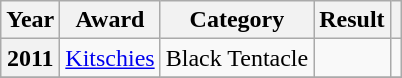<table class="wikitable sortable plainrowheaders">
<tr>
<th scope="col">Year</th>
<th scope="col">Award</th>
<th scope="col">Category</th>
<th scope="col">Result</th>
<th scope="col" class="unsortable"></th>
</tr>
<tr>
<th>2011</th>
<td scope="row"><a href='#'>Kitschies</a></td>
<td>Black Tentacle</td>
<td></td>
<td></td>
</tr>
<tr>
</tr>
</table>
